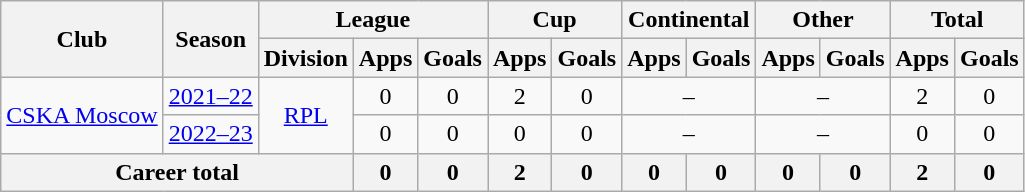<table class="wikitable" style="text-align: center;">
<tr>
<th rowspan=2>Club</th>
<th rowspan=2>Season</th>
<th colspan=3>League</th>
<th colspan=2>Cup</th>
<th colspan=2>Continental</th>
<th colspan=2>Other</th>
<th colspan=2>Total</th>
</tr>
<tr>
<th>Division</th>
<th>Apps</th>
<th>Goals</th>
<th>Apps</th>
<th>Goals</th>
<th>Apps</th>
<th>Goals</th>
<th>Apps</th>
<th>Goals</th>
<th>Apps</th>
<th>Goals</th>
</tr>
<tr>
<td rowspan=2><a href='#'>CSKA Moscow</a></td>
<td><a href='#'>2021–22</a></td>
<td rowspan=2><a href='#'>RPL</a></td>
<td>0</td>
<td>0</td>
<td>2</td>
<td>0</td>
<td colspan=2>–</td>
<td colspan=2>–</td>
<td>2</td>
<td>0</td>
</tr>
<tr>
<td><a href='#'>2022–23</a></td>
<td>0</td>
<td>0</td>
<td>0</td>
<td>0</td>
<td colspan=2>–</td>
<td colspan=2>–</td>
<td>0</td>
<td>0</td>
</tr>
<tr>
<th colspan=3>Career total</th>
<th>0</th>
<th>0</th>
<th>2</th>
<th>0</th>
<th>0</th>
<th>0</th>
<th>0</th>
<th>0</th>
<th>2</th>
<th>0</th>
</tr>
</table>
